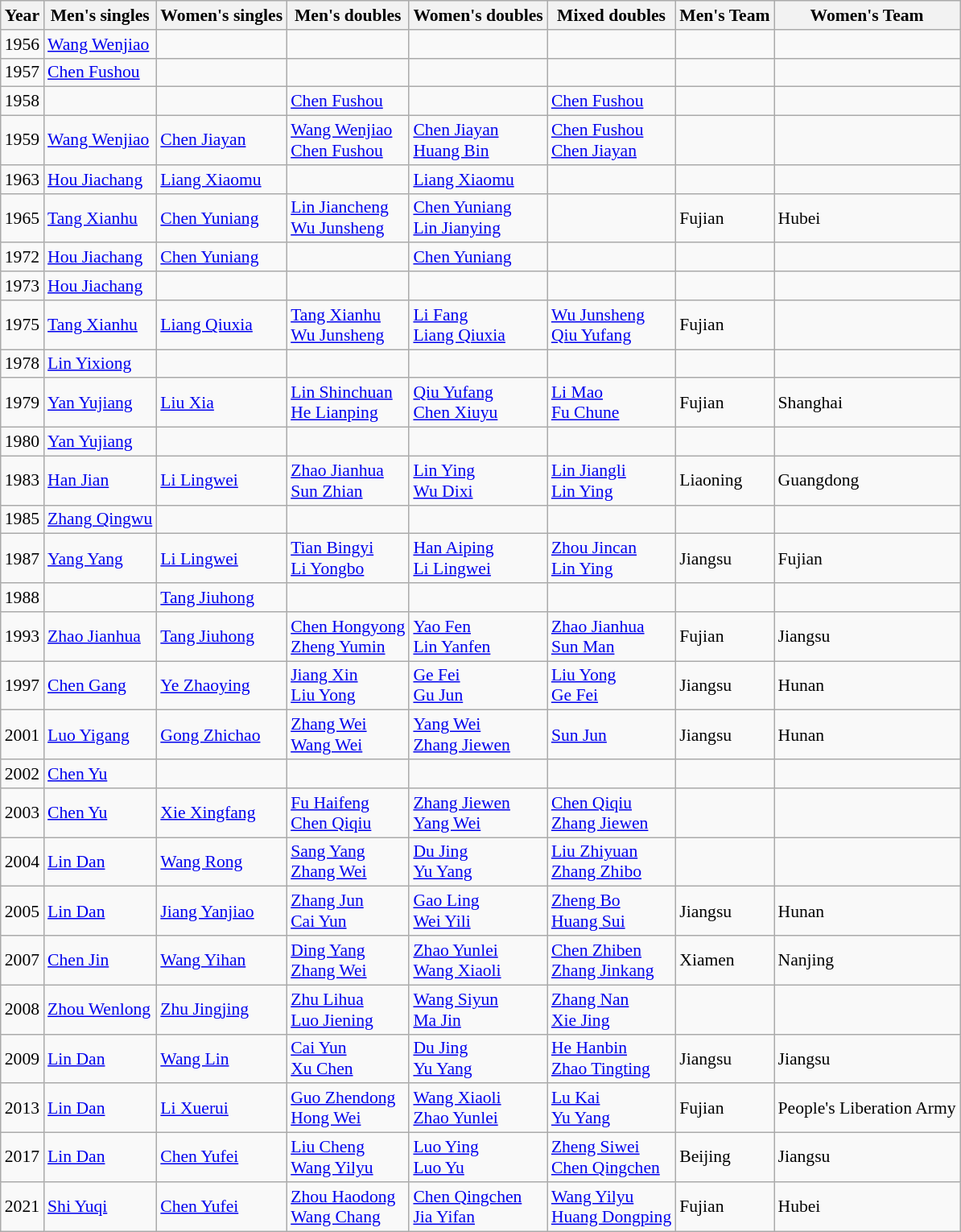<table class=wikitable style="font-size:90%;">
<tr>
<th>Year</th>
<th>Men's singles</th>
<th>Women's singles</th>
<th>Men's doubles</th>
<th>Women's doubles</th>
<th>Mixed doubles</th>
<th>Men's Team</th>
<th>Women's Team</th>
</tr>
<tr>
<td>1956</td>
<td><a href='#'>Wang Wenjiao</a></td>
<td></td>
<td></td>
<td></td>
<td></td>
<td></td>
<td></td>
</tr>
<tr>
<td>1957</td>
<td><a href='#'>Chen Fushou</a></td>
<td></td>
<td></td>
<td></td>
<td></td>
<td></td>
<td></td>
</tr>
<tr>
<td>1958</td>
<td></td>
<td></td>
<td><a href='#'>Chen Fushou</a></td>
<td></td>
<td><a href='#'>Chen Fushou</a></td>
<td></td>
<td></td>
</tr>
<tr>
<td>1959</td>
<td><a href='#'>Wang Wenjiao</a></td>
<td><a href='#'>Chen Jiayan</a></td>
<td><a href='#'>Wang Wenjiao</a> <br> <a href='#'>Chen Fushou</a></td>
<td><a href='#'>Chen Jiayan</a> <br> <a href='#'>Huang Bin</a></td>
<td><a href='#'>Chen Fushou</a> <br> <a href='#'>Chen Jiayan</a></td>
<td></td>
<td></td>
</tr>
<tr>
<td>1963</td>
<td><a href='#'>Hou Jiachang</a></td>
<td><a href='#'>Liang Xiaomu</a></td>
<td></td>
<td><a href='#'>Liang Xiaomu</a></td>
<td></td>
<td></td>
<td></td>
</tr>
<tr>
<td>1965</td>
<td><a href='#'>Tang Xianhu</a></td>
<td><a href='#'>Chen Yuniang</a></td>
<td><a href='#'>Lin Jiancheng</a> <br> <a href='#'>Wu Junsheng</a></td>
<td><a href='#'>Chen Yuniang</a> <br> <a href='#'>Lin Jianying</a></td>
<td></td>
<td>Fujian</td>
<td>Hubei</td>
</tr>
<tr>
<td>1972</td>
<td><a href='#'>Hou Jiachang</a></td>
<td><a href='#'>Chen Yuniang</a></td>
<td></td>
<td><a href='#'>Chen Yuniang</a></td>
<td></td>
<td></td>
<td></td>
</tr>
<tr>
<td>1973</td>
<td><a href='#'>Hou Jiachang</a></td>
<td></td>
<td></td>
<td></td>
<td></td>
<td></td>
<td></td>
</tr>
<tr>
<td>1975</td>
<td><a href='#'>Tang Xianhu</a></td>
<td><a href='#'>Liang Qiuxia</a></td>
<td><a href='#'>Tang Xianhu</a> <br> <a href='#'>Wu Junsheng</a></td>
<td><a href='#'>Li Fang</a> <br> <a href='#'>Liang Qiuxia</a></td>
<td><a href='#'>Wu Junsheng</a> <br> <a href='#'>Qiu Yufang</a></td>
<td>Fujian</td>
<td></td>
</tr>
<tr>
<td>1978</td>
<td><a href='#'>Lin Yixiong</a></td>
<td></td>
<td></td>
<td></td>
<td></td>
<td></td>
<td></td>
</tr>
<tr>
<td>1979</td>
<td><a href='#'>Yan Yujiang</a></td>
<td><a href='#'>Liu Xia</a></td>
<td><a href='#'>Lin Shinchuan</a> <br> <a href='#'>He Lianping</a></td>
<td><a href='#'>Qiu Yufang</a> <br> <a href='#'>Chen Xiuyu</a></td>
<td><a href='#'>Li Mao</a> <br> <a href='#'>Fu Chune</a></td>
<td>Fujian</td>
<td>Shanghai</td>
</tr>
<tr>
<td>1980</td>
<td><a href='#'>Yan Yujiang</a></td>
<td></td>
<td></td>
<td></td>
<td></td>
<td></td>
<td></td>
</tr>
<tr>
<td>1983</td>
<td><a href='#'>Han Jian</a></td>
<td><a href='#'>Li Lingwei</a></td>
<td><a href='#'>Zhao Jianhua</a> <br> <a href='#'>Sun Zhian</a></td>
<td><a href='#'>Lin Ying</a> <br> <a href='#'>Wu Dixi</a></td>
<td><a href='#'>Lin Jiangli</a> <br> <a href='#'>Lin Ying</a></td>
<td>Liaoning</td>
<td>Guangdong</td>
</tr>
<tr>
<td>1985</td>
<td><a href='#'>Zhang Qingwu</a></td>
<td></td>
<td></td>
<td></td>
<td></td>
<td></td>
<td></td>
</tr>
<tr>
<td>1987</td>
<td><a href='#'>Yang Yang</a></td>
<td><a href='#'>Li Lingwei</a></td>
<td><a href='#'>Tian Bingyi</a> <br> <a href='#'>Li Yongbo</a></td>
<td><a href='#'>Han Aiping</a>  <br> <a href='#'>Li Lingwei</a></td>
<td><a href='#'>Zhou Jincan</a> <br> <a href='#'>Lin Ying</a></td>
<td>Jiangsu</td>
<td>Fujian</td>
</tr>
<tr>
<td>1988</td>
<td></td>
<td><a href='#'>Tang Jiuhong</a></td>
<td></td>
<td></td>
<td></td>
<td></td>
<td></td>
</tr>
<tr>
<td>1993</td>
<td><a href='#'>Zhao Jianhua</a></td>
<td><a href='#'>Tang Jiuhong</a></td>
<td><a href='#'>Chen Hongyong</a> <br> <a href='#'>Zheng Yumin</a></td>
<td><a href='#'>Yao Fen</a>   <br> <a href='#'>Lin Yanfen</a></td>
<td><a href='#'>Zhao Jianhua</a> <br> <a href='#'>Sun Man</a></td>
<td>Fujian</td>
<td>Jiangsu</td>
</tr>
<tr>
<td>1997</td>
<td><a href='#'>Chen Gang</a></td>
<td><a href='#'>Ye Zhaoying</a></td>
<td><a href='#'>Jiang Xin</a>  <br>  <a href='#'>Liu Yong</a></td>
<td><a href='#'>Ge Fei</a>  <br> <a href='#'>Gu Jun</a></td>
<td><a href='#'>Liu Yong</a>  <br> <a href='#'>Ge Fei</a></td>
<td>Jiangsu</td>
<td>Hunan</td>
</tr>
<tr>
<td>2001</td>
<td><a href='#'>Luo Yigang</a></td>
<td><a href='#'>Gong Zhichao</a></td>
<td><a href='#'>Zhang Wei</a> <br> <a href='#'>Wang Wei</a></td>
<td><a href='#'>Yang Wei</a> <br> <a href='#'>Zhang Jiewen</a></td>
<td><a href='#'>Sun Jun</a></td>
<td>Jiangsu</td>
<td>Hunan</td>
</tr>
<tr>
<td>2002</td>
<td><a href='#'>Chen Yu</a></td>
<td></td>
<td></td>
<td></td>
<td></td>
<td></td>
<td></td>
</tr>
<tr>
<td>2003</td>
<td><a href='#'>Chen Yu</a></td>
<td><a href='#'>Xie Xingfang</a></td>
<td><a href='#'>Fu Haifeng</a> <br> <a href='#'>Chen Qiqiu</a></td>
<td><a href='#'>Zhang Jiewen</a> <br> <a href='#'>Yang Wei</a></td>
<td><a href='#'>Chen Qiqiu</a> <br> <a href='#'>Zhang Jiewen</a></td>
<td></td>
<td></td>
</tr>
<tr>
<td>2004</td>
<td><a href='#'>Lin Dan</a></td>
<td><a href='#'>Wang Rong</a></td>
<td><a href='#'>Sang Yang</a> <br> <a href='#'>Zhang Wei</a></td>
<td><a href='#'>Du Jing</a> <br> <a href='#'>Yu Yang</a></td>
<td><a href='#'>Liu Zhiyuan</a> <br> <a href='#'>Zhang Zhibo</a></td>
<td></td>
<td></td>
</tr>
<tr>
<td>2005</td>
<td><a href='#'>Lin Dan</a></td>
<td><a href='#'>Jiang Yanjiao</a></td>
<td><a href='#'>Zhang Jun</a> <br> <a href='#'>Cai Yun</a></td>
<td><a href='#'>Gao Ling</a> <br> <a href='#'>Wei Yili</a></td>
<td><a href='#'>Zheng Bo</a> <br> <a href='#'>Huang Sui</a></td>
<td>Jiangsu</td>
<td>Hunan</td>
</tr>
<tr>
<td>2007</td>
<td><a href='#'>Chen Jin</a></td>
<td><a href='#'>Wang Yihan</a></td>
<td><a href='#'>Ding Yang</a> <br> <a href='#'>Zhang Wei</a></td>
<td><a href='#'>Zhao Yunlei</a> <br> <a href='#'>Wang Xiaoli</a></td>
<td><a href='#'>Chen Zhiben</a> <br> <a href='#'>Zhang Jinkang</a></td>
<td>Xiamen</td>
<td>Nanjing</td>
</tr>
<tr>
<td>2008</td>
<td><a href='#'>Zhou Wenlong</a></td>
<td><a href='#'>Zhu Jingjing</a></td>
<td><a href='#'>Zhu Lihua</a> <br> <a href='#'>Luo Jiening</a></td>
<td><a href='#'>Wang Siyun</a> <br> <a href='#'>Ma Jin</a></td>
<td><a href='#'>Zhang Nan</a> <br> <a href='#'>Xie Jing</a></td>
<td></td>
<td></td>
</tr>
<tr>
<td>2009</td>
<td><a href='#'>Lin Dan</a></td>
<td><a href='#'>Wang Lin</a></td>
<td><a href='#'>Cai Yun</a> <br> <a href='#'>Xu Chen</a></td>
<td><a href='#'>Du Jing</a> <br> <a href='#'>Yu Yang</a></td>
<td><a href='#'>He Hanbin</a> <br> <a href='#'>Zhao Tingting</a></td>
<td>Jiangsu</td>
<td>Jiangsu</td>
</tr>
<tr>
<td>2013</td>
<td><a href='#'>Lin Dan</a></td>
<td><a href='#'>Li Xuerui</a></td>
<td><a href='#'>Guo Zhendong</a> <br> <a href='#'>Hong Wei</a></td>
<td><a href='#'>Wang Xiaoli</a> <br> <a href='#'>Zhao  Yunlei</a></td>
<td><a href='#'>Lu Kai</a> <br> <a href='#'>Yu Yang</a></td>
<td>Fujian</td>
<td>People's Liberation Army</td>
</tr>
<tr>
<td>2017</td>
<td><a href='#'>Lin Dan</a></td>
<td><a href='#'>Chen Yufei</a></td>
<td><a href='#'>Liu Cheng</a> <br> <a href='#'>Wang Yilyu</a></td>
<td><a href='#'>Luo Ying</a> <br> <a href='#'>Luo Yu</a></td>
<td><a href='#'>Zheng Siwei</a> <br> <a href='#'>Chen Qingchen</a></td>
<td>Beijing</td>
<td>Jiangsu</td>
</tr>
<tr>
<td>2021</td>
<td><a href='#'>Shi Yuqi</a></td>
<td><a href='#'>Chen Yufei</a></td>
<td><a href='#'>Zhou Haodong</a> <br> <a href='#'>Wang Chang</a></td>
<td><a href='#'>Chen Qingchen</a> <br> <a href='#'>Jia Yifan</a></td>
<td><a href='#'>Wang Yilyu</a> <br> <a href='#'>Huang Dongping</a></td>
<td>Fujian</td>
<td>Hubei</td>
</tr>
</table>
